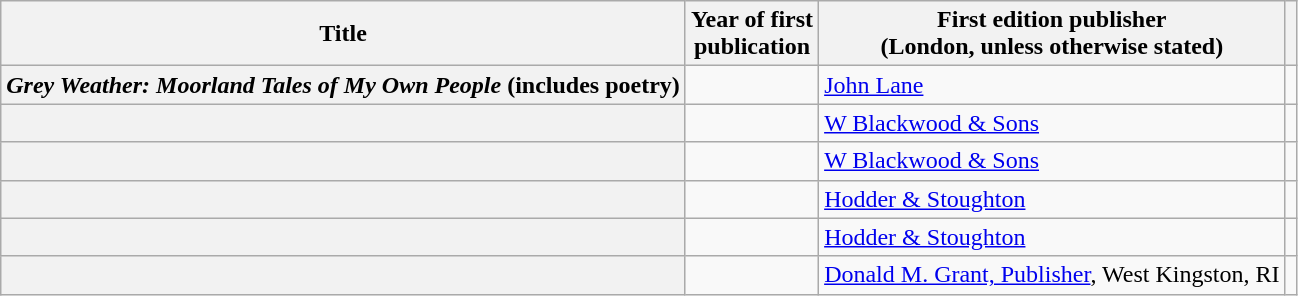<table class="wikitable plainrowheaders sortable" style="margin-right: 0;">
<tr>
<th scope="col">Title</th>
<th scope="col">Year of first<br>publication</th>
<th scope="col">First edition publisher<br>(London, unless otherwise stated)</th>
<th scope="col" class="unsortable"></th>
</tr>
<tr>
<th scope="row"><em>Grey Weather: Moorland Tales of My Own People</em> (includes poetry)</th>
<td></td>
<td><a href='#'>John Lane</a></td>
<td style="text-align: center;"></td>
</tr>
<tr>
<th scope="row"></th>
<td></td>
<td><a href='#'>W Blackwood & Sons</a></td>
<td style="text-align: center;"></td>
</tr>
<tr>
<th scope="row"></th>
<td></td>
<td><a href='#'>W Blackwood & Sons</a></td>
<td style="text-align: center;"></td>
</tr>
<tr>
<th scope="row"></th>
<td></td>
<td><a href='#'>Hodder & Stoughton</a></td>
<td style="text-align: center;"></td>
</tr>
<tr>
<th scope="row"></th>
<td></td>
<td><a href='#'>Hodder & Stoughton</a></td>
<td style="text-align: center;"></td>
</tr>
<tr>
<th scope="row"></th>
<td></td>
<td><a href='#'>Donald M. Grant, Publisher</a>, West Kingston, RI</td>
<td style="text-align: center;"></td>
</tr>
</table>
